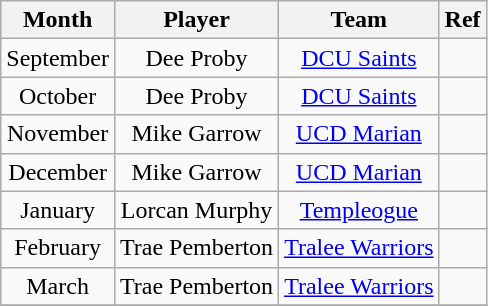<table class="wikitable" style="text-align:center">
<tr>
<th>Month</th>
<th>Player</th>
<th>Team</th>
<th>Ref</th>
</tr>
<tr>
<td>September</td>
<td>Dee Proby</td>
<td><a href='#'>DCU Saints</a></td>
<td></td>
</tr>
<tr>
<td>October</td>
<td>Dee Proby</td>
<td><a href='#'>DCU Saints</a></td>
<td></td>
</tr>
<tr>
<td>November</td>
<td>Mike Garrow</td>
<td><a href='#'>UCD Marian</a></td>
<td></td>
</tr>
<tr>
<td>December</td>
<td>Mike Garrow</td>
<td><a href='#'>UCD Marian</a></td>
<td></td>
</tr>
<tr>
<td>January</td>
<td>Lorcan Murphy</td>
<td><a href='#'>Templeogue</a></td>
<td></td>
</tr>
<tr>
<td>February</td>
<td>Trae Pemberton</td>
<td><a href='#'>Tralee Warriors</a></td>
<td></td>
</tr>
<tr>
<td>March</td>
<td>Trae Pemberton</td>
<td><a href='#'>Tralee Warriors</a></td>
<td></td>
</tr>
<tr>
</tr>
</table>
